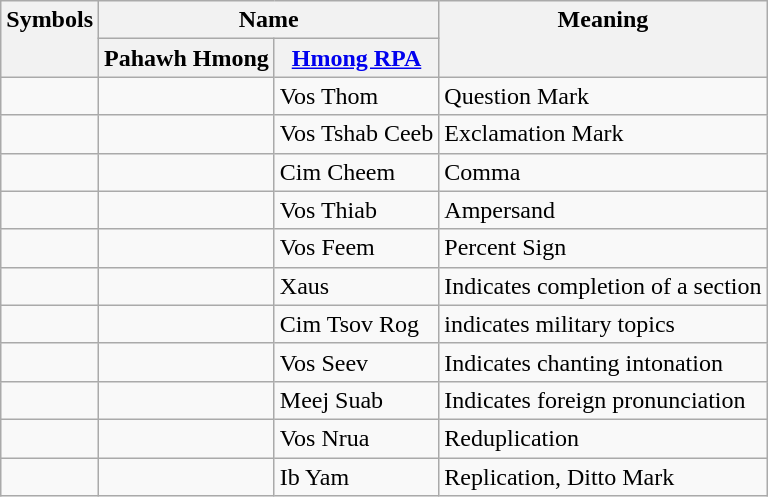<table class="wikitable">
<tr valign="top">
<th rowspan="2">Symbols</th>
<th colspan="2">Name</th>
<th rowspan="2">Meaning</th>
</tr>
<tr>
<th>Pahawh Hmong</th>
<th><a href='#'>Hmong RPA</a></th>
</tr>
<tr>
<td></td>
<td></td>
<td>Vos Thom</td>
<td>Question Mark</td>
</tr>
<tr>
<td></td>
<td></td>
<td>Vos Tshab Ceeb</td>
<td>Exclamation Mark</td>
</tr>
<tr>
<td></td>
<td></td>
<td>Cim Cheem</td>
<td>Comma</td>
</tr>
<tr>
<td></td>
<td></td>
<td>Vos Thiab</td>
<td>Ampersand</td>
</tr>
<tr>
<td></td>
<td></td>
<td>Vos Feem</td>
<td>Percent Sign</td>
</tr>
<tr>
<td></td>
<td></td>
<td>Xaus</td>
<td>Indicates completion of a section</td>
</tr>
<tr>
<td></td>
<td></td>
<td>Cim Tsov Rog</td>
<td>indicates military topics</td>
</tr>
<tr>
<td></td>
<td></td>
<td>Vos Seev</td>
<td>Indicates chanting intonation</td>
</tr>
<tr>
<td></td>
<td></td>
<td>Meej Suab</td>
<td>Indicates foreign pronunciation</td>
</tr>
<tr>
<td></td>
<td></td>
<td>Vos Nrua</td>
<td>Reduplication</td>
</tr>
<tr>
<td></td>
<td></td>
<td>Ib Yam</td>
<td>Replication, Ditto Mark</td>
</tr>
</table>
